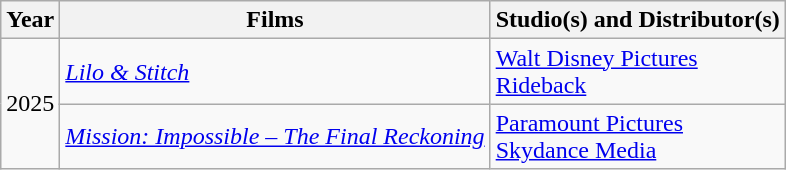<table class="wikitable">
<tr>
<th>Year</th>
<th>Films</th>
<th>Studio(s) and Distributor(s)</th>
</tr>
<tr>
<td rowspan="2">2025</td>
<td><em><a href='#'>Lilo & Stitch</a></em></td>
<td><a href='#'>Walt Disney Pictures</a><br><a href='#'>Rideback</a></td>
</tr>
<tr>
<td><a href='#'><em>Mission: Impossible – The Final Reckoning</em></a></td>
<td><a href='#'>Paramount Pictures</a><br><a href='#'>Skydance Media</a></td>
</tr>
</table>
